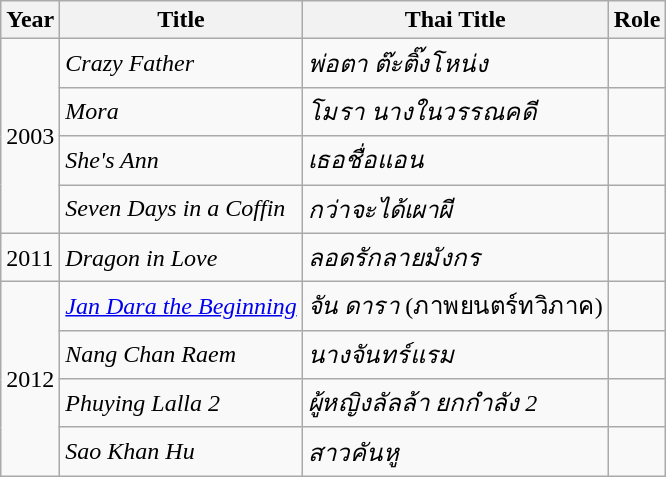<table class="wikitable">
<tr>
<th>Year</th>
<th>Title</th>
<th>Thai Title</th>
<th>Role</th>
</tr>
<tr>
<td rowspan="4">2003</td>
<td><em>Crazy Father</em></td>
<td><em>พ่อตา ต๊ะติ๊งโหน่ง</em></td>
<td></td>
</tr>
<tr>
<td><em>Mora</em></td>
<td><em>โมรา นางในวรรณคดี</em></td>
<td></td>
</tr>
<tr>
<td><em>She's Ann</em></td>
<td><em>เธอชื่อแอน</em></td>
<td></td>
</tr>
<tr>
<td><em>Seven Days in a Coffin</em></td>
<td><em>กว่าจะได้เผาผี</em></td>
<td></td>
</tr>
<tr>
<td>2011</td>
<td><em>Dragon in Love</em></td>
<td><em>ลอดรักลายมังกร</em></td>
<td></td>
</tr>
<tr>
<td rowspan="4">2012</td>
<td><em><a href='#'>Jan Dara the Beginning</a></em></td>
<td><em>จัน ดารา</em> (ภาพยนตร์ทวิภาค)</td>
<td></td>
</tr>
<tr>
<td><em>Nang Chan Raem</em></td>
<td><em>นางจันทร์แรม</em></td>
<td></td>
</tr>
<tr>
<td><em>Phuying Lalla 2</em></td>
<td><em>ผู้หญิงลัลล้า ยกกำลัง 2</em></td>
<td></td>
</tr>
<tr>
<td><em>Sao Khan Hu</em></td>
<td><em>สาวคันหู</em></td>
<td></td>
</tr>
</table>
